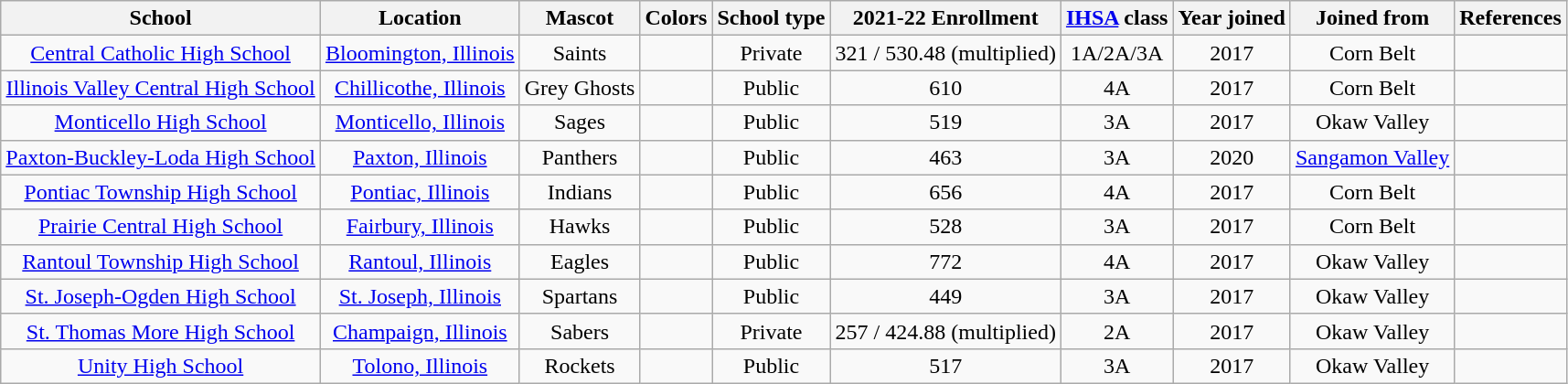<table class="wikitable" style="text-align:center;">
<tr>
<th>School</th>
<th>Location</th>
<th>Mascot</th>
<th>Colors</th>
<th>School type</th>
<th>2021-22 Enrollment</th>
<th><a href='#'>IHSA</a> class</th>
<th>Year joined</th>
<th>Joined from</th>
<th>References</th>
</tr>
<tr>
<td><a href='#'>Central Catholic High School</a></td>
<td><a href='#'>Bloomington, Illinois</a></td>
<td>Saints</td>
<td>  </td>
<td>Private</td>
<td>321 / 530.48 (multiplied)</td>
<td>1A/2A/3A</td>
<td>2017</td>
<td>Corn Belt</td>
<td></td>
</tr>
<tr>
<td><a href='#'>Illinois Valley Central High School</a></td>
<td><a href='#'>Chillicothe, Illinois</a></td>
<td>Grey Ghosts</td>
<td> </td>
<td>Public</td>
<td>610</td>
<td>4A</td>
<td>2017</td>
<td>Corn Belt</td>
<td></td>
</tr>
<tr>
<td><a href='#'>Monticello High School</a></td>
<td><a href='#'>Monticello, Illinois</a></td>
<td>Sages</td>
<td> </td>
<td>Public</td>
<td>519</td>
<td>3A</td>
<td>2017</td>
<td>Okaw Valley</td>
<td></td>
</tr>
<tr>
<td><a href='#'>Paxton-Buckley-Loda High School</a></td>
<td><a href='#'>Paxton, Illinois</a></td>
<td>Panthers</td>
<td> </td>
<td>Public</td>
<td>463</td>
<td>3A</td>
<td>2020</td>
<td><a href='#'>Sangamon Valley</a></td>
<td></td>
</tr>
<tr>
<td><a href='#'>Pontiac Township High School</a></td>
<td><a href='#'>Pontiac, Illinois</a></td>
<td>Indians</td>
<td> </td>
<td>Public</td>
<td>656</td>
<td>4A</td>
<td>2017</td>
<td>Corn Belt</td>
<td></td>
</tr>
<tr>
<td><a href='#'>Prairie Central High School</a></td>
<td><a href='#'>Fairbury, Illinois</a></td>
<td>Hawks</td>
<td> </td>
<td>Public</td>
<td>528</td>
<td>3A</td>
<td>2017</td>
<td>Corn Belt</td>
<td></td>
</tr>
<tr>
<td><a href='#'>Rantoul Township High School</a></td>
<td><a href='#'>Rantoul, Illinois</a></td>
<td>Eagles</td>
<td> </td>
<td>Public</td>
<td>772</td>
<td>4A</td>
<td>2017</td>
<td>Okaw Valley</td>
<td></td>
</tr>
<tr>
<td><a href='#'>St. Joseph-Ogden High School</a></td>
<td><a href='#'>St. Joseph, Illinois</a></td>
<td>Spartans</td>
<td>  </td>
<td>Public</td>
<td>449</td>
<td>3A</td>
<td>2017</td>
<td>Okaw Valley</td>
<td></td>
</tr>
<tr>
<td><a href='#'>St. Thomas More High School</a></td>
<td><a href='#'>Champaign, Illinois</a></td>
<td>Sabers</td>
<td> </td>
<td>Private</td>
<td>257 / 424.88 (multiplied)</td>
<td>2A</td>
<td>2017</td>
<td>Okaw Valley</td>
<td></td>
</tr>
<tr>
<td><a href='#'>Unity High School</a></td>
<td><a href='#'>Tolono, Illinois</a></td>
<td>Rockets</td>
<td>  </td>
<td>Public</td>
<td>517</td>
<td>3A</td>
<td>2017</td>
<td>Okaw Valley</td>
<td></td>
</tr>
</table>
